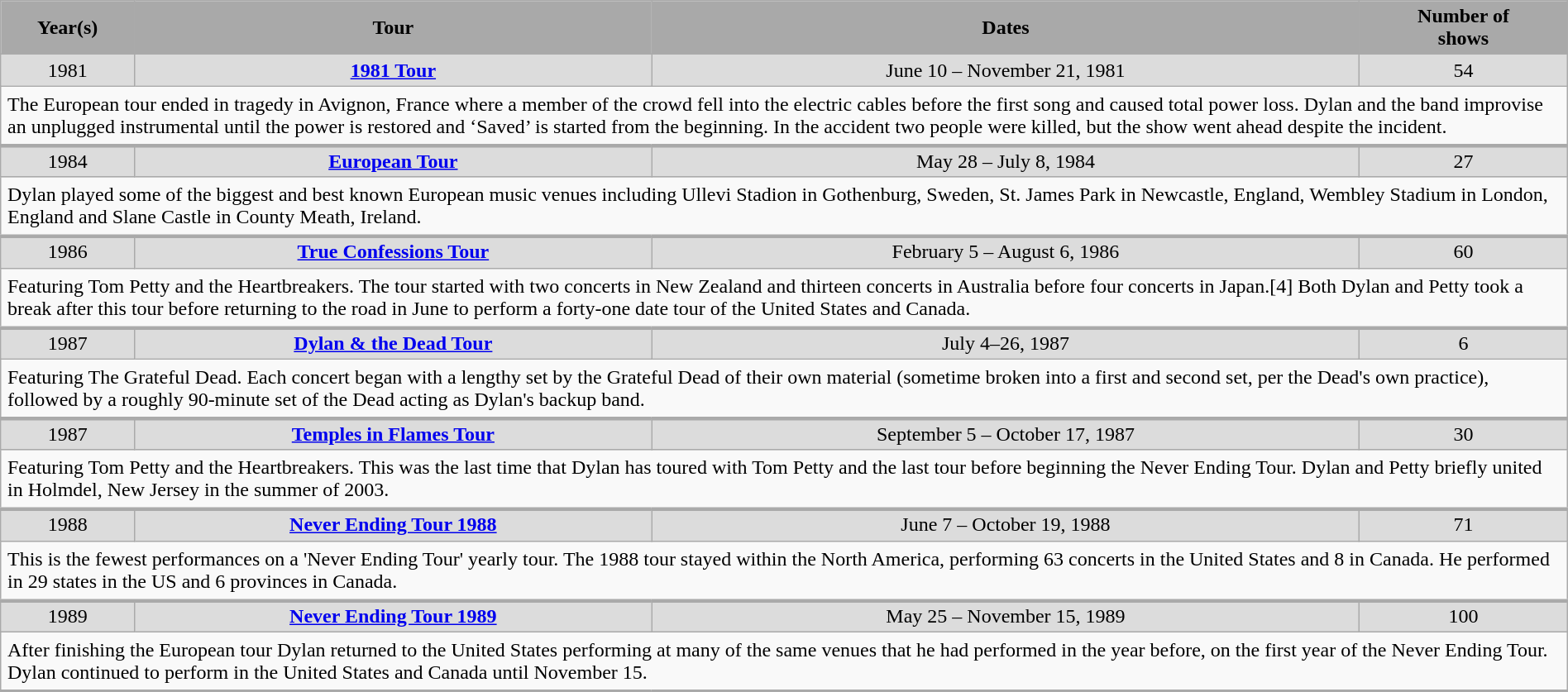<table class="wikitable" style="width:100%; text-align:center;">
<tr>
<th style="width:40px; background:darkGrey;">Year(s)</th>
<th style="width:210px; background:darkGrey;">Tour</th>
<th style="width:290px; background:darkGrey;">Dates</th>
<th style="width:80px; background:darkGrey;">Number of<br>shows<br></th>
</tr>
<tr style="background:#DCDCDC;">
<td>1981</td>
<td><strong><a href='#'>1981 Tour</a></strong></td>
<td>June 10 – November 21, 1981</td>
<td>54</td>
</tr>
<tr>
<td colspan="5" style="border-bottom-width:3px; padding:5px; text-align:left;">The European tour ended in tragedy in Avignon, France where a member of the crowd fell into the electric cables before the first song and caused total power loss. Dylan and the band improvise an unplugged instrumental until the power is restored and ‘Saved’ is started from the beginning. In the accident two people were killed, but the show went ahead despite the incident.</td>
</tr>
<tr>
</tr>
<tr style="background:#DCDCDC;">
<td>1984</td>
<td><strong><a href='#'>European Tour</a></strong></td>
<td>May 28 – July 8, 1984</td>
<td>27</td>
</tr>
<tr>
<td colspan="5" style="border-bottom-width:3px; padding:5px; text-align:left;">Dylan played some of the biggest and best known European music venues including Ullevi Stadion in Gothenburg, Sweden, St. James Park in Newcastle, England, Wembley Stadium in London, England and Slane Castle in County Meath, Ireland.</td>
</tr>
<tr>
</tr>
<tr style="background:#DCDCDC;">
<td>1986</td>
<td><strong><a href='#'>True Confessions Tour</a></strong></td>
<td>February 5 – August 6, 1986</td>
<td>60</td>
</tr>
<tr>
<td colspan="5" style="border-bottom-width:3px; padding:5px; text-align:left;">Featuring Tom Petty and the Heartbreakers. The tour started with two concerts in New Zealand and thirteen concerts in Australia before four concerts in Japan.[4] Both Dylan and Petty took a break after this tour before returning to the road in June to perform a forty-one date tour of the United States and Canada.</td>
</tr>
<tr>
</tr>
<tr style="background:#DCDCDC;">
<td>1987</td>
<td><strong><a href='#'>Dylan & the Dead Tour</a></strong></td>
<td>July 4–26, 1987</td>
<td>6</td>
</tr>
<tr>
<td colspan="5" style="border-bottom-width:3px; padding:5px; text-align:left;">Featuring The Grateful Dead. Each concert began with a lengthy set by the Grateful Dead of their own material (sometime broken into a first and second set, per the Dead's own practice), followed by a roughly 90-minute set of the Dead acting as Dylan's backup band.</td>
</tr>
<tr>
</tr>
<tr style="background:#DCDCDC;">
<td>1987</td>
<td><strong><a href='#'>Temples in Flames Tour</a></strong></td>
<td>September 5 – October 17, 1987</td>
<td>30</td>
</tr>
<tr>
<td colspan="5" style="border-bottom-width:3px; padding:5px; text-align:left;">Featuring Tom Petty and the Heartbreakers. This was the last time that Dylan has toured with Tom Petty and the last tour before beginning the Never Ending Tour. Dylan and Petty briefly united in Holmdel, New Jersey in the summer of 2003.</td>
</tr>
<tr>
</tr>
<tr style="background:#DCDCDC;">
<td>1988</td>
<td><strong><a href='#'>Never Ending Tour 1988</a></strong></td>
<td>June 7 – October 19, 1988</td>
<td>71</td>
</tr>
<tr>
<td colspan="5" style="border-bottom-width:3px; padding:5px; text-align:left;">This is the fewest performances on a 'Never Ending Tour' yearly tour. The 1988 tour stayed within the North America, performing 63 concerts in the United States and 8 in Canada. He performed in 29 states in the US and 6 provinces in Canada.</td>
</tr>
<tr>
</tr>
<tr style="background:#DCDCDC;">
<td>1989</td>
<td><strong><a href='#'>Never Ending Tour 1989</a></strong></td>
<td>May 25 – November 15, 1989</td>
<td>100</td>
</tr>
<tr>
<td colspan="5" style="border-bottom-width:3px; padding:5px; text-align:left;">After finishing the European tour Dylan returned to the United States performing at many of the same venues that he had performed in the year before, on the first year of the Never Ending Tour. Dylan continued to perform in the United States and Canada until November 15.</td>
</tr>
<tr>
</tr>
</table>
